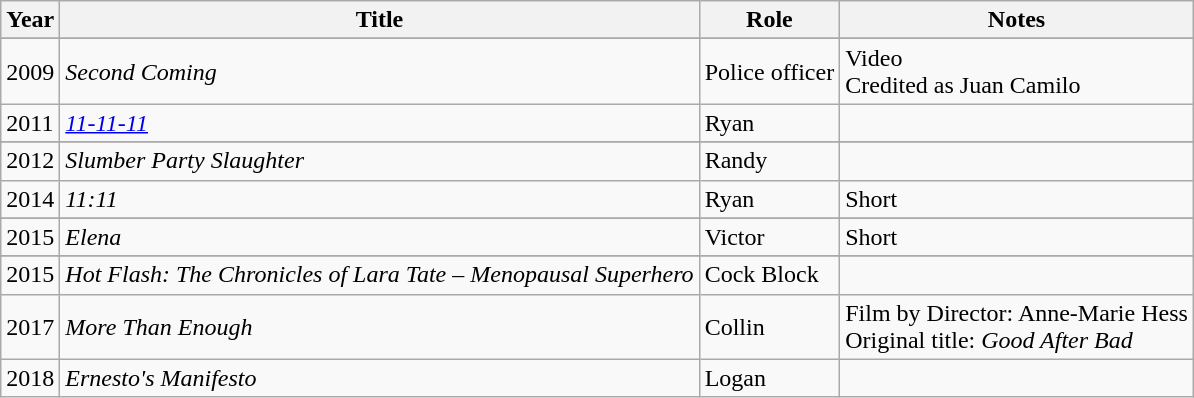<table class="wikitable sortable">
<tr>
<th>Year</th>
<th>Title</th>
<th>Role</th>
<th scope="col" class="unsortable">Notes</th>
</tr>
<tr>
</tr>
<tr>
<td>2009</td>
<td><em>Second Coming</em></td>
<td>Police officer</td>
<td>Video<br>Credited as Juan Camilo</td>
</tr>
<tr>
<td>2011</td>
<td><em><a href='#'>11-11-11</a></em></td>
<td>Ryan</td>
<td></td>
</tr>
<tr>
</tr>
<tr>
<td>2012</td>
<td><em>Slumber Party Slaughter</em></td>
<td>Randy</td>
<td></td>
</tr>
<tr>
<td>2014</td>
<td><em>11:11</em></td>
<td>Ryan</td>
<td>Short</td>
</tr>
<tr>
</tr>
<tr>
<td>2015</td>
<td><em>Elena</em></td>
<td>Victor</td>
<td>Short</td>
</tr>
<tr>
</tr>
<tr>
<td>2015</td>
<td><em>Hot Flash: The Chronicles of Lara Tate – Menopausal Superhero</em></td>
<td>Cock Block</td>
<td></td>
</tr>
<tr>
<td>2017</td>
<td><em>More Than Enough</em></td>
<td>Collin</td>
<td>Film by Director: Anne-Marie Hess<br>Original title: <em>Good After Bad</em></td>
</tr>
<tr>
<td>2018</td>
<td><em>Ernesto's Manifesto</em></td>
<td>Logan</td>
<td></td>
</tr>
</table>
